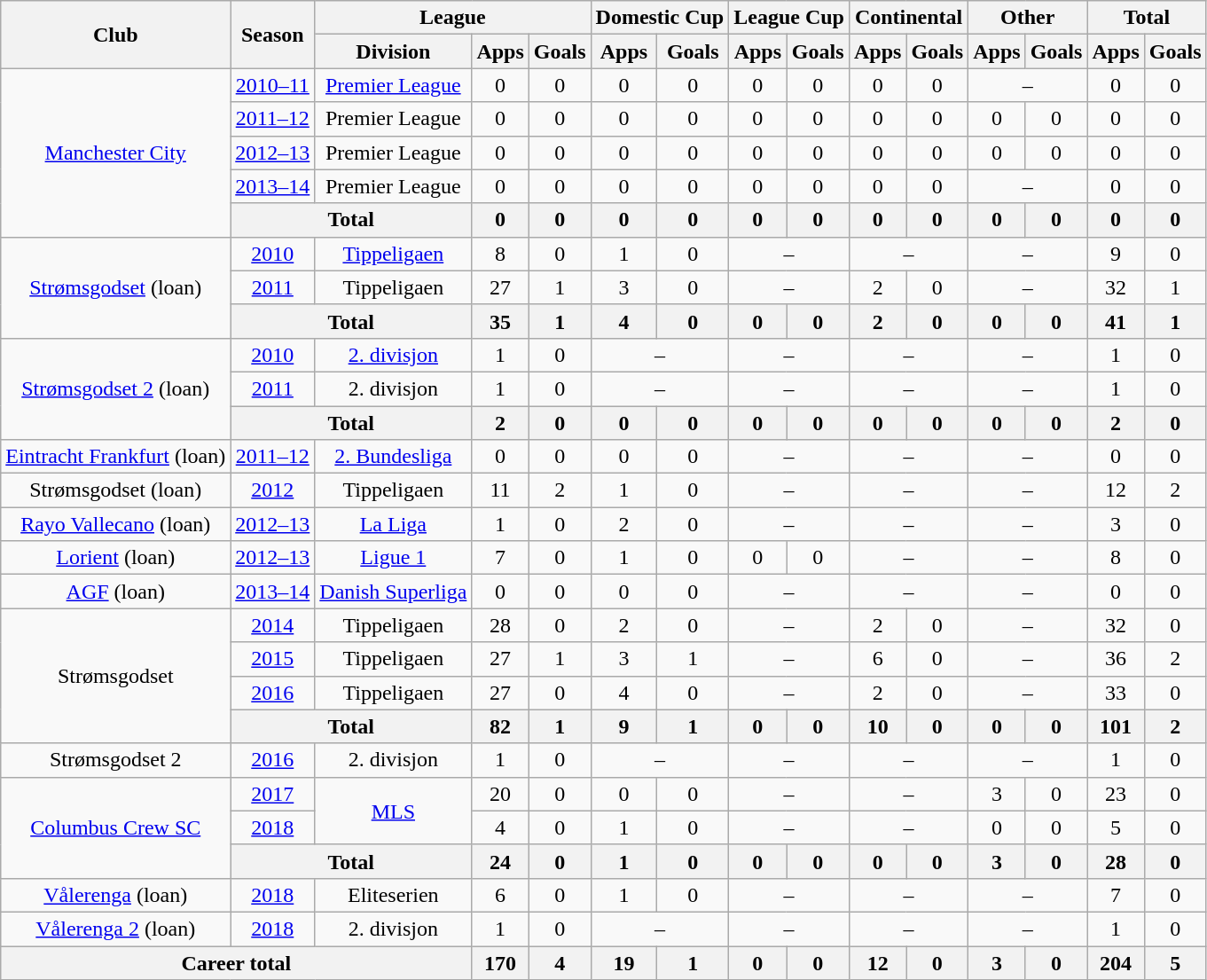<table class="wikitable" style="text-align: center;">
<tr>
<th rowspan=2>Club</th>
<th rowspan=2>Season</th>
<th colspan=3>League</th>
<th colspan=2>Domestic Cup</th>
<th colspan=2>League Cup</th>
<th colspan=2>Continental</th>
<th colspan=2>Other</th>
<th colspan=2>Total</th>
</tr>
<tr>
<th>Division</th>
<th>Apps</th>
<th>Goals</th>
<th>Apps</th>
<th>Goals</th>
<th>Apps</th>
<th>Goals</th>
<th>Apps</th>
<th>Goals</th>
<th>Apps</th>
<th>Goals</th>
<th>Apps</th>
<th>Goals</th>
</tr>
<tr>
<td rowspan=5><a href='#'>Manchester City</a></td>
<td><a href='#'>2010–11</a></td>
<td><a href='#'>Premier League</a></td>
<td>0</td>
<td>0</td>
<td>0</td>
<td>0</td>
<td>0</td>
<td>0</td>
<td>0</td>
<td>0</td>
<td colspan=2>–</td>
<td>0</td>
<td>0</td>
</tr>
<tr>
<td><a href='#'>2011–12</a></td>
<td>Premier League</td>
<td>0</td>
<td>0</td>
<td>0</td>
<td>0</td>
<td>0</td>
<td>0</td>
<td>0</td>
<td>0</td>
<td>0</td>
<td>0</td>
<td>0</td>
<td>0</td>
</tr>
<tr>
<td><a href='#'>2012–13</a></td>
<td>Premier League</td>
<td>0</td>
<td>0</td>
<td>0</td>
<td>0</td>
<td>0</td>
<td>0</td>
<td>0</td>
<td>0</td>
<td>0</td>
<td>0</td>
<td>0</td>
<td>0</td>
</tr>
<tr>
<td><a href='#'>2013–14</a></td>
<td>Premier League</td>
<td>0</td>
<td>0</td>
<td>0</td>
<td>0</td>
<td>0</td>
<td>0</td>
<td>0</td>
<td>0</td>
<td colspan=2>–</td>
<td>0</td>
<td>0</td>
</tr>
<tr>
<th colspan=2>Total</th>
<th>0</th>
<th>0</th>
<th>0</th>
<th>0</th>
<th>0</th>
<th>0</th>
<th>0</th>
<th>0</th>
<th>0</th>
<th>0</th>
<th>0</th>
<th>0</th>
</tr>
<tr>
<td rowspan=3><a href='#'>Strømsgodset</a> (loan)</td>
<td><a href='#'>2010</a></td>
<td><a href='#'>Tippeligaen</a></td>
<td>8</td>
<td>0</td>
<td>1</td>
<td>0</td>
<td colspan=2>–</td>
<td colspan=2>–</td>
<td colspan=2>–</td>
<td>9</td>
<td>0</td>
</tr>
<tr>
<td><a href='#'>2011</a></td>
<td>Tippeligaen</td>
<td>27</td>
<td>1</td>
<td>3</td>
<td>0</td>
<td colspan=2>–</td>
<td>2</td>
<td>0</td>
<td colspan=2>–</td>
<td>32</td>
<td>1</td>
</tr>
<tr>
<th colspan=2>Total</th>
<th>35</th>
<th>1</th>
<th>4</th>
<th>0</th>
<th>0</th>
<th>0</th>
<th>2</th>
<th>0</th>
<th>0</th>
<th>0</th>
<th>41</th>
<th>1</th>
</tr>
<tr>
<td rowspan=3><a href='#'>Strømsgodset 2</a> (loan)</td>
<td><a href='#'>2010</a></td>
<td><a href='#'>2. divisjon</a></td>
<td>1</td>
<td>0</td>
<td colspan=2>–</td>
<td colspan=2>–</td>
<td colspan=2>–</td>
<td colspan=2>–</td>
<td>1</td>
<td>0</td>
</tr>
<tr>
<td><a href='#'>2011</a></td>
<td>2. divisjon</td>
<td>1</td>
<td>0</td>
<td colspan=2>–</td>
<td colspan=2>–</td>
<td colspan=2>–</td>
<td colspan=2>–</td>
<td>1</td>
<td>0</td>
</tr>
<tr>
<th colspan=2>Total</th>
<th>2</th>
<th>0</th>
<th>0</th>
<th>0</th>
<th>0</th>
<th>0</th>
<th>0</th>
<th>0</th>
<th>0</th>
<th>0</th>
<th>2</th>
<th>0</th>
</tr>
<tr>
<td><a href='#'>Eintracht Frankfurt</a> (loan)</td>
<td><a href='#'>2011–12</a></td>
<td><a href='#'>2. Bundesliga</a></td>
<td>0</td>
<td>0</td>
<td>0</td>
<td>0</td>
<td colspan=2>–</td>
<td colspan=2>–</td>
<td colspan=2>–</td>
<td>0</td>
<td>0</td>
</tr>
<tr>
<td>Strømsgodset (loan)</td>
<td><a href='#'>2012</a></td>
<td>Tippeligaen</td>
<td>11</td>
<td>2</td>
<td>1</td>
<td>0</td>
<td colspan=2>–</td>
<td colspan=2>–</td>
<td colspan=2>–</td>
<td>12</td>
<td>2</td>
</tr>
<tr>
<td><a href='#'>Rayo Vallecano</a> (loan)</td>
<td><a href='#'>2012–13</a></td>
<td><a href='#'>La Liga</a></td>
<td>1</td>
<td>0</td>
<td>2</td>
<td>0</td>
<td colspan=2>–</td>
<td colspan=2>–</td>
<td colspan=2>–</td>
<td>3</td>
<td>0</td>
</tr>
<tr>
<td><a href='#'>Lorient</a> (loan)</td>
<td><a href='#'>2012–13</a></td>
<td><a href='#'>Ligue 1</a></td>
<td>7</td>
<td>0</td>
<td>1</td>
<td>0</td>
<td>0</td>
<td>0</td>
<td colspan=2>–</td>
<td colspan=2>–</td>
<td>8</td>
<td>0</td>
</tr>
<tr>
<td><a href='#'>AGF</a> (loan)</td>
<td><a href='#'>2013–14</a></td>
<td><a href='#'>Danish Superliga</a></td>
<td>0</td>
<td>0</td>
<td>0</td>
<td>0</td>
<td colspan=2>–</td>
<td colspan=2>–</td>
<td colspan=2>–</td>
<td>0</td>
<td>0</td>
</tr>
<tr>
<td rowspan=4>Strømsgodset</td>
<td><a href='#'>2014</a></td>
<td>Tippeligaen</td>
<td>28</td>
<td>0</td>
<td>2</td>
<td>0</td>
<td colspan=2>–</td>
<td>2</td>
<td>0</td>
<td colspan=2>–</td>
<td>32</td>
<td>0</td>
</tr>
<tr>
<td><a href='#'>2015</a></td>
<td>Tippeligaen</td>
<td>27</td>
<td>1</td>
<td>3</td>
<td>1</td>
<td colspan=2>–</td>
<td>6</td>
<td>0</td>
<td colspan=2>–</td>
<td>36</td>
<td>2</td>
</tr>
<tr>
<td><a href='#'>2016</a></td>
<td>Tippeligaen</td>
<td>27</td>
<td>0</td>
<td>4</td>
<td>0</td>
<td colspan=2>–</td>
<td>2</td>
<td>0</td>
<td colspan=2>–</td>
<td>33</td>
<td>0</td>
</tr>
<tr>
<th colspan=2>Total</th>
<th>82</th>
<th>1</th>
<th>9</th>
<th>1</th>
<th>0</th>
<th>0</th>
<th>10</th>
<th>0</th>
<th>0</th>
<th>0</th>
<th>101</th>
<th>2</th>
</tr>
<tr>
<td>Strømsgodset 2</td>
<td><a href='#'>2016</a></td>
<td>2. divisjon</td>
<td>1</td>
<td>0</td>
<td colspan=2>–</td>
<td colspan=2>–</td>
<td colspan=2>–</td>
<td colspan=2>–</td>
<td>1</td>
<td>0</td>
</tr>
<tr>
<td rowspan=3><a href='#'>Columbus Crew SC</a></td>
<td><a href='#'>2017</a></td>
<td rowspan=2><a href='#'>MLS</a></td>
<td>20</td>
<td>0</td>
<td>0</td>
<td>0</td>
<td colspan=2>–</td>
<td colspan=2>–</td>
<td>3</td>
<td>0</td>
<td>23</td>
<td>0</td>
</tr>
<tr>
<td><a href='#'>2018</a></td>
<td>4</td>
<td>0</td>
<td>1</td>
<td>0</td>
<td colspan=2>–</td>
<td colspan=2>–</td>
<td>0</td>
<td>0</td>
<td>5</td>
<td>0</td>
</tr>
<tr>
<th colspan=2>Total</th>
<th>24</th>
<th>0</th>
<th>1</th>
<th>0</th>
<th>0</th>
<th>0</th>
<th>0</th>
<th>0</th>
<th>3</th>
<th>0</th>
<th>28</th>
<th>0</th>
</tr>
<tr>
<td><a href='#'>Vålerenga</a> (loan)</td>
<td><a href='#'>2018</a></td>
<td>Eliteserien</td>
<td>6</td>
<td>0</td>
<td>1</td>
<td>0</td>
<td colspan=2>–</td>
<td colspan=2>–</td>
<td colspan=2>–</td>
<td>7</td>
<td>0</td>
</tr>
<tr>
<td><a href='#'>Vålerenga 2</a> (loan)</td>
<td><a href='#'>2018</a></td>
<td>2. divisjon</td>
<td>1</td>
<td>0</td>
<td colspan=2>–</td>
<td colspan=2>–</td>
<td colspan=2>–</td>
<td colspan=2>–</td>
<td>1</td>
<td>0</td>
</tr>
<tr>
<th colspan=3>Career total</th>
<th>170</th>
<th>4</th>
<th>19</th>
<th>1</th>
<th>0</th>
<th>0</th>
<th>12</th>
<th>0</th>
<th>3</th>
<th>0</th>
<th>204</th>
<th>5</th>
</tr>
</table>
